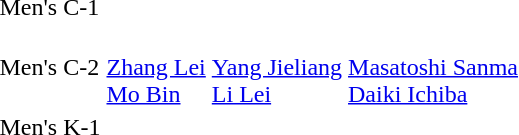<table>
<tr>
<td>Men's C-1</td>
<td></td>
<td></td>
<td></td>
</tr>
<tr>
<td>Men's C-2</td>
<td><br><a href='#'>Zhang Lei</a><br><a href='#'>Mo Bin</a></td>
<td><br><a href='#'>Yang Jieliang</a><br><a href='#'>Li Lei</a></td>
<td><br><a href='#'>Masatoshi Sanma</a><br><a href='#'>Daiki Ichiba</a></td>
</tr>
<tr>
<td>Men's K-1</td>
<td></td>
<td></td>
<td></td>
</tr>
</table>
